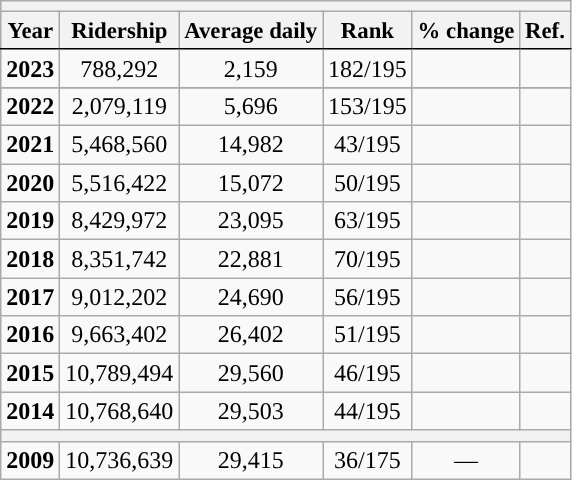<table class="wikitable sortable" style="text-align:right;">
<tr>
<th colspan="6" style="background-color:#"></th>
</tr>
<tr style="font-size:95%; text-align:center">
<th style="border-bottom:1px solid black">Year</th>
<th style="border-bottom:1px solid black">Ridership</th>
<th style="border-bottom:1px solid black">Average daily</th>
<th style="border-bottom:1px solid black">Rank</th>
<th style="border-bottom:1px solid black">% change</th>
<th style="border-bottom:1px solid black">Ref.</th>
</tr>
<tr style="text-align:center;">
<td><strong>2023</strong></td>
<td>788,292</td>
<td>2,159</td>
<td>182/195</td>
<td></td>
<td></td>
</tr>
<tr>
</tr>
<tr style="text-align:center;">
<td><strong>2022</strong></td>
<td>2,079,119</td>
<td>5,696</td>
<td>153/195</td>
<td></td>
<td></td>
</tr>
<tr style="text-align:center;">
<td><strong>2021</strong></td>
<td>5,468,560</td>
<td>14,982</td>
<td>43/195</td>
<td></td>
<td></td>
</tr>
<tr style="text-align:center;">
<td><strong>2020</strong></td>
<td>5,516,422</td>
<td>15,072</td>
<td>50/195</td>
<td></td>
<td></td>
</tr>
<tr style="text-align:center;">
<td><strong>2019</strong></td>
<td>8,429,972</td>
<td>23,095</td>
<td>63/195</td>
<td></td>
<td></td>
</tr>
<tr style="text-align:center;">
<td><strong>2018</strong></td>
<td>8,351,742</td>
<td>22,881</td>
<td>70/195</td>
<td></td>
<td></td>
</tr>
<tr style="text-align:center;">
<td><strong>2017</strong></td>
<td>9,012,202</td>
<td>24,690</td>
<td>56/195</td>
<td></td>
<td></td>
</tr>
<tr style="text-align:center;">
<td><strong>2016</strong></td>
<td>9,663,402</td>
<td>26,402</td>
<td>51/195</td>
<td></td>
<td></td>
</tr>
<tr style="text-align:center;">
<td><strong>2015</strong></td>
<td>10,789,494</td>
<td>29,560</td>
<td>46/195</td>
<td></td>
<td></td>
</tr>
<tr style="text-align:center;">
<td><strong>2014</strong></td>
<td>10,768,640</td>
<td>29,503</td>
<td>44/195</td>
<td></td>
<td></td>
</tr>
<tr>
<th colspan="6" style="background-color:#"></th>
</tr>
<tr style="text-align:center;">
<td><strong>2009</strong></td>
<td>10,736,639</td>
<td>29,415</td>
<td>36/175</td>
<td>—</td>
<td></td>
</tr>
</table>
